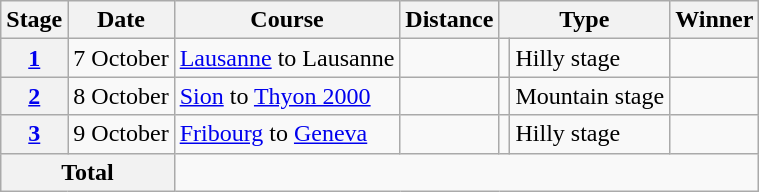<table class="wikitable">
<tr>
<th scope="col">Stage</th>
<th scope="col">Date</th>
<th scope="col">Course</th>
<th scope="col">Distance</th>
<th scope="col" colspan="2">Type</th>
<th scope="col">Winner</th>
</tr>
<tr>
<th scope="row" style="text-align:center;"><a href='#'>1</a></th>
<td style="text-align:center;">7 October</td>
<td><a href='#'>Lausanne</a> to Lausanne</td>
<td style="text-align:center;"></td>
<td></td>
<td>Hilly stage</td>
<td></td>
</tr>
<tr>
<th scope="row" style="text-align:center;"><a href='#'>2</a></th>
<td style="text-align:center;">8 October</td>
<td><a href='#'>Sion</a> to <a href='#'>Thyon 2000</a></td>
<td style="text-align:center;"></td>
<td></td>
<td>Mountain stage</td>
<td></td>
</tr>
<tr>
<th scope="row" style="text-align:center;"><a href='#'>3</a></th>
<td style="text-align:center;">9 October</td>
<td><a href='#'>Fribourg</a> to <a href='#'>Geneva</a></td>
<td style="text-align:center;"></td>
<td></td>
<td>Hilly stage</td>
<td></td>
</tr>
<tr>
<th colspan="2">Total</th>
<td colspan="5" style="text-align:center;"></td>
</tr>
</table>
